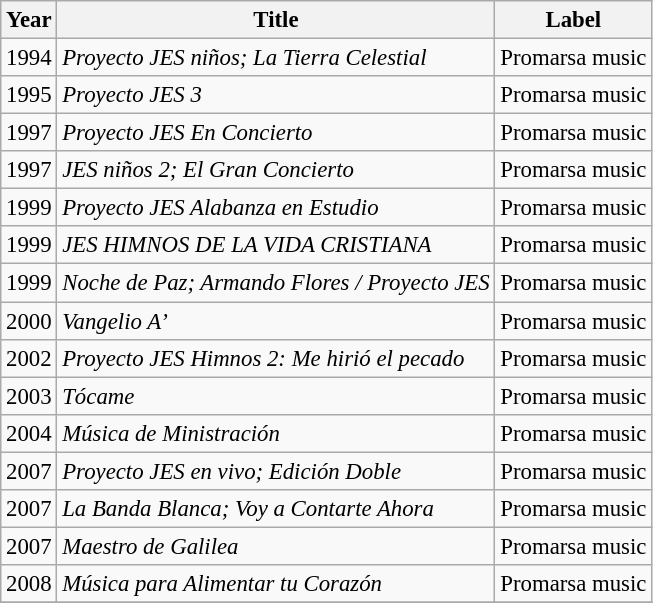<table class="wikitable sortable" style="font-size: 95%;">
<tr>
<th>Year</th>
<th>Title</th>
<th>Label</th>
</tr>
<tr>
<td>1994</td>
<td><em>Proyecto JES niños; La Tierra Celestial</em></td>
<td>Promarsa music</td>
</tr>
<tr>
<td>1995</td>
<td><em>Proyecto JES 3</em></td>
<td>Promarsa music</td>
</tr>
<tr>
<td>1997</td>
<td><em> Proyecto JES En Concierto</em></td>
<td>Promarsa music</td>
</tr>
<tr>
<td>1997</td>
<td><em>JES niños 2; El Gran Concierto</em></td>
<td>Promarsa music</td>
</tr>
<tr>
<td>1999</td>
<td><em> Proyecto JES Alabanza en Estudio </em></td>
<td>Promarsa music</td>
</tr>
<tr>
<td>1999</td>
<td><em>JES HIMNOS DE LA VIDA CRISTIANA</em></td>
<td>Promarsa music</td>
</tr>
<tr>
<td>1999</td>
<td><em>Noche de Paz; Armando Flores / Proyecto JES</em></td>
<td>Promarsa music</td>
</tr>
<tr>
<td>2000</td>
<td><em> Vangelio A’</em></td>
<td>Promarsa music</td>
</tr>
<tr>
<td>2002</td>
<td><em>Proyecto JES Himnos 2: Me hirió el pecado</em></td>
<td>Promarsa music</td>
</tr>
<tr>
<td>2003</td>
<td><em> Tócame</em></td>
<td>Promarsa music</td>
</tr>
<tr>
<td>2004</td>
<td><em> Música de Ministración</em></td>
<td>Promarsa music</td>
</tr>
<tr>
<td>2007</td>
<td><em> Proyecto JES en vivo; Edición Doble</em></td>
<td>Promarsa music</td>
</tr>
<tr>
<td>2007</td>
<td><em> La Banda Blanca; Voy a Contarte Ahora </em></td>
<td>Promarsa music</td>
</tr>
<tr>
<td>2007</td>
<td><em>Maestro de Galilea</em></td>
<td>Promarsa music</td>
</tr>
<tr>
<td>2008</td>
<td><em>Música para Alimentar tu Corazón</em></td>
<td>Promarsa music</td>
</tr>
<tr>
</tr>
</table>
